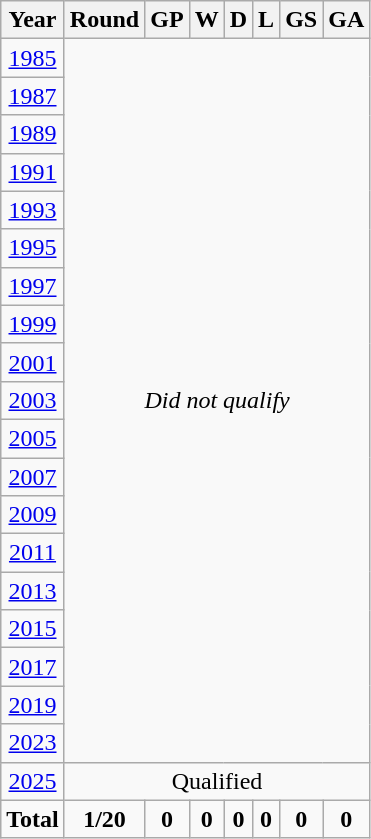<table class="wikitable" style="text-align: center;">
<tr>
<th>Year</th>
<th>Round</th>
<th>GP</th>
<th>W</th>
<th>D</th>
<th>L</th>
<th>GS</th>
<th>GA</th>
</tr>
<tr>
<td> <a href='#'>1985</a></td>
<td colspan="8" rowspan="19"><em>Did not qualify</em></td>
</tr>
<tr>
<td> <a href='#'>1987</a></td>
</tr>
<tr>
<td> <a href='#'>1989</a></td>
</tr>
<tr>
<td> <a href='#'>1991</a></td>
</tr>
<tr>
<td> <a href='#'>1993</a></td>
</tr>
<tr>
<td> <a href='#'>1995</a></td>
</tr>
<tr>
<td> <a href='#'>1997</a></td>
</tr>
<tr>
<td> <a href='#'>1999</a></td>
</tr>
<tr>
<td> <a href='#'>2001</a></td>
</tr>
<tr>
<td> <a href='#'>2003</a></td>
</tr>
<tr>
<td> <a href='#'>2005</a></td>
</tr>
<tr>
<td> <a href='#'>2007</a></td>
</tr>
<tr>
<td> <a href='#'>2009</a></td>
</tr>
<tr>
<td> <a href='#'>2011</a></td>
</tr>
<tr>
<td> <a href='#'>2013</a></td>
</tr>
<tr>
<td> <a href='#'>2015</a></td>
</tr>
<tr>
<td> <a href='#'>2017</a></td>
</tr>
<tr>
<td> <a href='#'>2019</a></td>
</tr>
<tr>
<td> <a href='#'>2023</a></td>
</tr>
<tr>
<td> <a href='#'>2025</a></td>
<td colspan="8">Qualified</td>
</tr>
<tr>
<td><strong>Total</strong></td>
<td><strong>1/20</strong></td>
<td><strong>0</strong></td>
<td><strong>0</strong></td>
<td><strong>0</strong></td>
<td><strong>0</strong></td>
<td><strong>0</strong></td>
<td><strong>0</strong></td>
</tr>
</table>
